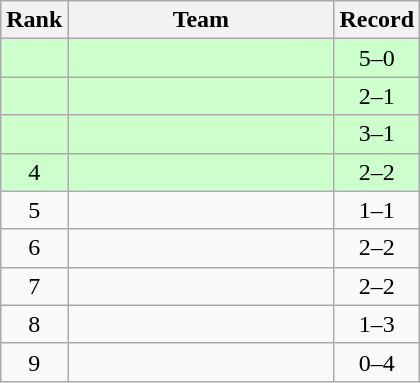<table class=wikitable style="text-align:center;">
<tr bgcolor=#ccffcc>
<th>Rank</th>
<th width=170>Team</th>
<th>Record</th>
</tr>
<tr bgcolor=#ccffcc>
<td></td>
<td align=left></td>
<td>5–0</td>
</tr>
<tr bgcolor=#ccffcc>
<td></td>
<td align=left></td>
<td>2–1</td>
</tr>
<tr bgcolor=#ccffcc>
<td></td>
<td align=left></td>
<td>3–1</td>
</tr>
<tr bgcolor=#ccffcc>
<td>4</td>
<td align=left></td>
<td>2–2</td>
</tr>
<tr>
<td>5</td>
<td align=left></td>
<td>1–1</td>
</tr>
<tr>
<td>6</td>
<td align=left></td>
<td>2–2</td>
</tr>
<tr>
<td>7</td>
<td align=left></td>
<td>2–2</td>
</tr>
<tr>
<td>8</td>
<td align=left></td>
<td>1–3</td>
</tr>
<tr>
<td>9</td>
<td align=left></td>
<td>0–4</td>
</tr>
</table>
